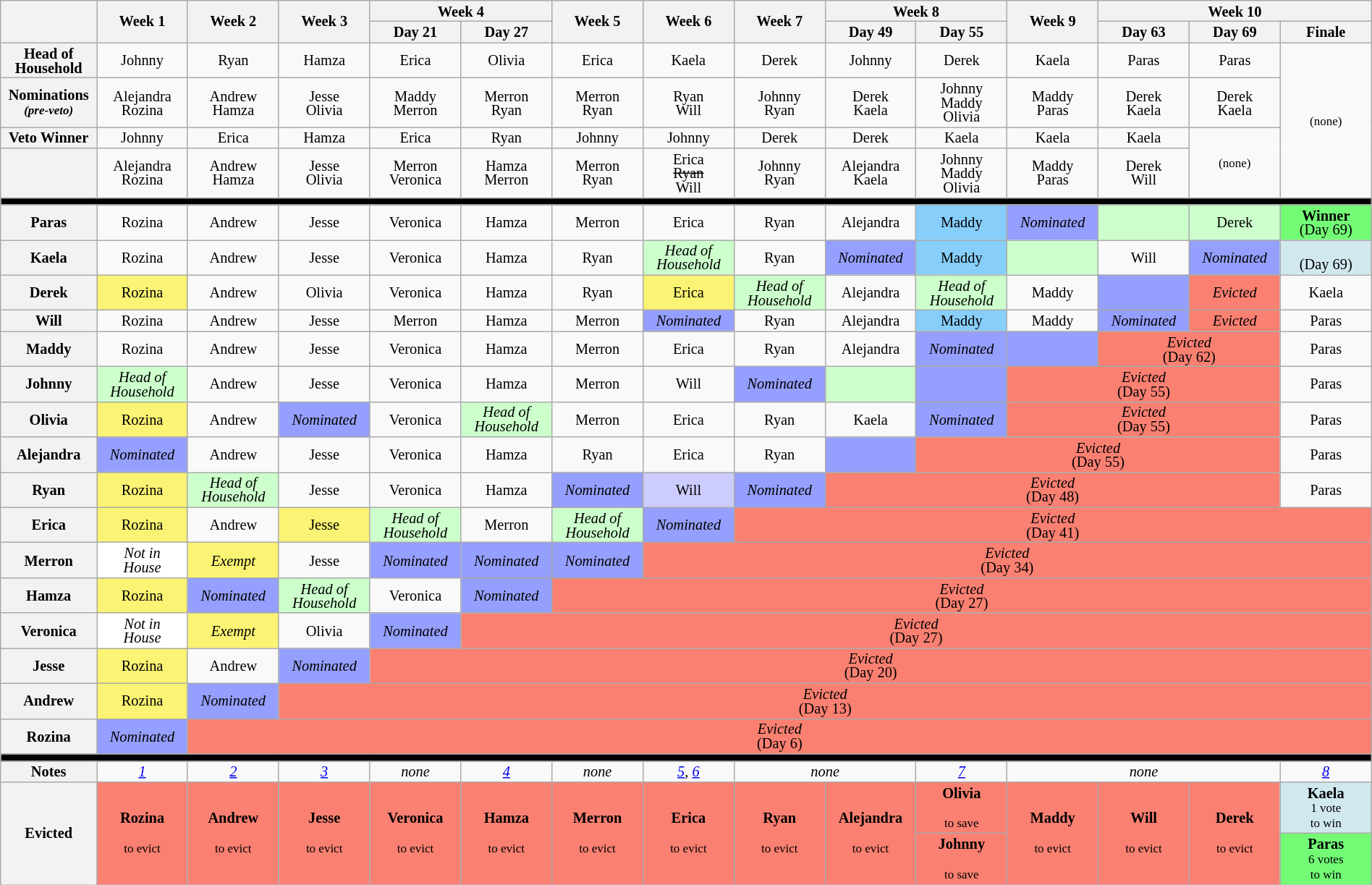<table class="wikitable" style="text-align:center; width:100%; font-size:85%; line-height:13px;">
<tr>
<th rowspan="2" style="width:6%;"></th>
<th rowspan="2" style="width:6%;">Week 1</th>
<th rowspan="2" style="width:6%;">Week 2</th>
<th rowspan="2" style="width:6%;">Week 3</th>
<th colspan="2" style="width:6%;">Week 4</th>
<th rowspan="2" style="width:6%;">Week 5</th>
<th rowspan="2" style="width:6%;">Week 6</th>
<th rowspan="2" style="width:6%;">Week 7</th>
<th colspan="2" style="width:6%;">Week 8</th>
<th rowspan="2" style="width:6%;">Week 9</th>
<th colspan="3" style="width:6%;">Week 10</th>
</tr>
<tr>
<th style="width:6%;">Day 21</th>
<th style="width:6%;">Day 27</th>
<th style="width:6%;">Day 49</th>
<th style="width:6%;">Day 55</th>
<th style="width:6%;">Day 63</th>
<th style="width:6%;">Day 69</th>
<th style="width:6%;">Finale</th>
</tr>
<tr>
<th>Head of<br>Household</th>
<td>Johnny</td>
<td>Ryan</td>
<td>Hamza</td>
<td>Erica</td>
<td>Olivia</td>
<td>Erica</td>
<td>Kaela</td>
<td>Derek</td>
<td>Johnny</td>
<td>Derek</td>
<td>Kaela</td>
<td>Paras</td>
<td>Paras</td>
<td rowspan="4"><small>(none)</small></td>
</tr>
<tr>
<th>Nominations<br><small><em>(pre-veto)</em></small></th>
<td>Alejandra<br>Rozina</td>
<td>Andrew<br>Hamza</td>
<td>Jesse<br>Olivia</td>
<td>Maddy<br>Merron</td>
<td>Merron<br>Ryan</td>
<td>Merron<br>Ryan</td>
<td>Ryan<br>Will</td>
<td>Johnny<br>Ryan</td>
<td>Derek<br>Kaela</td>
<td>Johnny<br>Maddy<br>Olivia</td>
<td>Maddy<br>Paras</td>
<td>Derek<br>Kaela</td>
<td>Derek<br>Kaela</td>
</tr>
<tr>
<th>Veto Winner</th>
<td>Johnny</td>
<td>Erica</td>
<td>Hamza</td>
<td>Erica</td>
<td>Ryan</td>
<td>Johnny</td>
<td>Johnny</td>
<td>Derek</td>
<td>Derek</td>
<td>Kaela</td>
<td>Kaela</td>
<td>Kaela</td>
<td rowspan="2"><small>(none)</small></td>
</tr>
<tr>
<th></th>
<td>Alejandra<br>Rozina</td>
<td>Andrew<br>Hamza</td>
<td>Jesse<br>Olivia</td>
<td>Merron<br>Veronica</td>
<td>Hamza<br>Merron</td>
<td>Merron<br>Ryan</td>
<td>Erica<br><s>Ryan</s><br>Will</td>
<td>Johnny<br>Ryan</td>
<td>Alejandra<br>Kaela</td>
<td>Johnny<br>Maddy<br>Olivia</td>
<td>Maddy<br>Paras</td>
<td>Derek<br>Will</td>
</tr>
<tr>
<th colspan="16" style="background:black;"></th>
</tr>
<tr>
<th>Paras</th>
<td>Rozina</td>
<td>Andrew</td>
<td>Jesse</td>
<td>Veronica</td>
<td>Hamza</td>
<td>Merron</td>
<td>Erica</td>
<td>Ryan</td>
<td>Alejandra</td>
<td style="background:#87CEFA">Maddy</td>
<td style="background:#959ffd"><em>Nominated</em></td>
<td style="background:#cfc"></td>
<td style="background:#cfc">Derek</td>
<td style="background:#73fb76;"><strong>Winner</strong><br>(Day 69)</td>
</tr>
<tr>
<th>Kaela</th>
<td>Rozina</td>
<td>Andrew</td>
<td>Jesse</td>
<td>Veronica</td>
<td>Hamza</td>
<td>Ryan</td>
<td style="background:#cfc"><em>Head of <br>Household</em></td>
<td>Ryan</td>
<td style="background:#959ffd"><em>Nominated</em></td>
<td style="background:#87CEFA">Maddy</td>
<td style="background:#cfc"></td>
<td>Will</td>
<td style="background:#959ffd"><em>Nominated</em></td>
<td style="background:#d1e8ef;"><br>(Day 69)</td>
</tr>
<tr>
<th>Derek</th>
<td style="background:#FBF373">Rozina</td>
<td>Andrew</td>
<td>Olivia</td>
<td>Veronica</td>
<td>Hamza</td>
<td>Ryan</td>
<td style="background:#fbf373">Erica</td>
<td style="background:#cfc"><em>Head of<br>Household</em></td>
<td>Alejandra</td>
<td style="background:#cfc"><em>Head of<br>Household</em></td>
<td>Maddy</td>
<td style="background:#959ffd"></td>
<td style="background:salmon" colspan="1"><em>Evicted</em><br></td>
<td>Kaela</td>
</tr>
<tr>
<th>Will</th>
<td>Rozina</td>
<td>Andrew</td>
<td>Jesse</td>
<td>Merron</td>
<td>Hamza</td>
<td>Merron</td>
<td style="background:#959ffd"><em>Nominated</em></td>
<td>Ryan</td>
<td>Alejandra</td>
<td style="background:#87CEFA">Maddy</td>
<td>Maddy</td>
<td style="background:#959ffd"><em>Nominated</em></td>
<td colspan="1" style="background:salmon"><em>Evicted</em><br></td>
<td>Paras</td>
</tr>
<tr>
<th>Maddy</th>
<td>Rozina</td>
<td>Andrew</td>
<td>Jesse</td>
<td>Veronica</td>
<td>Hamza</td>
<td>Merron</td>
<td>Erica</td>
<td>Ryan</td>
<td>Alejandra</td>
<td style="background:#959ffd"><em>Nominated</em></td>
<td style="background:#959ffd"></td>
<td style="background:salmon" colspan="2"><em>Evicted</em><br>(Day 62)</td>
<td>Paras</td>
</tr>
<tr>
<th>Johnny</th>
<td style="background:#cfc"><em>Head of<br>Household</em></td>
<td>Andrew</td>
<td>Jesse</td>
<td>Veronica</td>
<td>Hamza</td>
<td>Merron</td>
<td>Will</td>
<td style="background:#959ffd"><em>Nominated</em></td>
<td style="background:#cfc"></td>
<td style="background:#959ffd"></td>
<td colspan="3" style="background:salmon"><em>Evicted</em><br>(Day 55)</td>
<td>Paras</td>
</tr>
<tr>
<th>Olivia</th>
<td style="background:#FBF373">Rozina</td>
<td>Andrew</td>
<td style="background:#959ffd"><em>Nominated</em></td>
<td>Veronica</td>
<td style="background:#cfc"><em>Head of<br>Household</em></td>
<td>Merron</td>
<td>Erica</td>
<td>Ryan</td>
<td>Kaela</td>
<td style="background:#959ffd"><em>Nominated</em></td>
<td colspan="3" style="background:salmon"><em>Evicted</em><br>(Day 55)</td>
<td>Paras</td>
</tr>
<tr>
<th>Alejandra</th>
<td style="background:#959ffd"><em>Nominated</em></td>
<td>Andrew</td>
<td>Jesse</td>
<td>Veronica</td>
<td>Hamza</td>
<td>Ryan</td>
<td>Erica</td>
<td>Ryan</td>
<td style="background:#959ffd"></td>
<td style="background:salmon" colspan="4"><em>Evicted</em><br>(Day 55)</td>
<td>Paras</td>
</tr>
<tr>
<th>Ryan</th>
<td style="background:#FBF373">Rozina</td>
<td style="background:#cfc"><em>Head of<br>Household</em></td>
<td>Jesse</td>
<td>Veronica</td>
<td>Hamza</td>
<td style="background:#959ffd"><em>Nominated</em></td>
<td style="background:#ccf">Will</td>
<td style="background:#959ffd"><em>Nominated</em></td>
<td style="background:salmon" colspan="5"><em>Evicted</em><br>(Day 48)</td>
<td>Paras</td>
</tr>
<tr>
<th>Erica</th>
<td style="background:#FBF373">Rozina</td>
<td>Andrew</td>
<td style="background:#FBF373">Jesse</td>
<td style="background:#cfc"><em>Head of<br>Household</em></td>
<td>Merron</td>
<td style="background:#cfc"><em>Head of<br>Household</em></td>
<td style="background:#959ffd"><em>Nominated</em></td>
<td style="background:salmon" colspan="11"><em>Evicted</em><br>(Day 41)</td>
</tr>
<tr>
<th>Merron</th>
<td style="background:#FFF"><em>Not in<br>House</em></td>
<td style="background:#FBF373"><em>Exempt</em></td>
<td>Jesse</td>
<td style="background:#959ffd"><em>Nominated</em></td>
<td style="background:#959ffd"><em>Nominated</em></td>
<td style="background:#959ffd"><em>Nominated</em></td>
<td style="background:salmon" colspan="11"><em>Evicted</em><br>(Day 34)</td>
</tr>
<tr>
<th>Hamza</th>
<td style="background:#FBF373">Rozina</td>
<td style="background:#959ffd"><em>Nominated</em></td>
<td style="background:#cfc"><em>Head of<br>Household</em></td>
<td>Veronica</td>
<td style="background:#959ffd"><em>Nominated</em></td>
<td style="background:salmon" colspan="12"><em>Evicted</em><br>(Day 27)</td>
</tr>
<tr>
<th>Veronica</th>
<td style="background:#FFF"><em>Not in<br>House</em></td>
<td style="background:#FBF373"><em>Exempt</em></td>
<td>Olivia</td>
<td style="background:#959ffd"><em>Nominated</em></td>
<td style="background:salmon" colspan="13"><em>Evicted</em><br>(Day 27)</td>
</tr>
<tr>
<th>Jesse</th>
<td style="background:#FBF373">Rozina</td>
<td>Andrew</td>
<td style="background:#959ffd"><em>Nominated</em></td>
<td style="background:salmon" colspan="14"><em>Evicted</em><br>(Day 20)</td>
</tr>
<tr>
<th>Andrew</th>
<td style="background:#FBF373">Rozina</td>
<td style="background:#959ffd"><em>Nominated</em></td>
<td style="background:salmon" colspan="15"><em>Evicted</em><br>(Day 13)</td>
</tr>
<tr>
<th>Rozina</th>
<td style="background:#959ffd"><em>Nominated</em></td>
<td style="background:salmon" colspan="16"><em>Evicted</em><br>(Day 6)</td>
</tr>
<tr>
<th colspan="16" style="background:black;"></th>
</tr>
<tr>
<th>Notes</th>
<td><em><a href='#'>1</a></em></td>
<td><em><a href='#'>2</a></em></td>
<td><em><a href='#'>3</a></em></td>
<td><em>none</em></td>
<td><em><a href='#'>4</a></em></td>
<td><em>none</em></td>
<td><em><a href='#'>5</a></em>, <em><a href='#'>6</a></em></td>
<td colspan="2"><em>none</em></td>
<td><em><a href='#'>7</a></em></td>
<td colspan="3"><em>none</em></td>
<td><em><a href='#'>8</a></em></td>
</tr>
<tr>
<th rowspan="2">Evicted</th>
<td rowspan="2" style="background:#FA8072;"><strong>Rozina</strong><br><small><br>to evict</small></td>
<td rowspan="2" style="background:#FA8072;"><strong>Andrew</strong><br><small><br>to evict</small></td>
<td rowspan="2" style="background:#FA8072;"><strong>Jesse</strong><br><small><br>to evict</small></td>
<td rowspan="2" style="background:#FA8072;"><strong>Veronica</strong><br><small><br>to evict</small></td>
<td rowspan="2" style="background:#FA8072;"><strong>Hamza</strong><br><small><br>to evict</small></td>
<td rowspan="2" style="background:#FA8072;"><strong>Merron</strong><br><small><br>to evict</small></td>
<td rowspan="2" style="background:#FA8072;"><strong>Erica</strong><br><small><br>to evict</small></td>
<td rowspan="2" style="background:#FA8072;"><strong>Ryan</strong><br><small><br>to evict</small></td>
<td rowspan="2" style="background:#FA8072;"><strong>Alejandra</strong><br><small><br>to evict</small></td>
<td style="background:#FA8072;"><strong>Olivia</strong><br><small><br>to save</small> </td>
<td rowspan="2" style="background:#FA8072;"><strong>Maddy</strong><br><small><br>to evict</small></td>
<td rowspan="2" style="background:#FA8072;"><strong>Will</strong><br><small><br>to evict</small></td>
<td rowspan="2" style="background:#FA8072;"><strong>Derek</strong><br><small><br>to evict</small></td>
<td style="background:#d1e8ef;"><strong>Kaela</strong><br><small>1 vote<br>to win</small></td>
</tr>
<tr>
<td style="background:#FA8072;"><strong>Johnny</strong><br><small><br>to save</small> </td>
<td style="background:#73fb76;"><strong>Paras</strong><br><small>6 votes<br>to win</small></td>
</tr>
</table>
